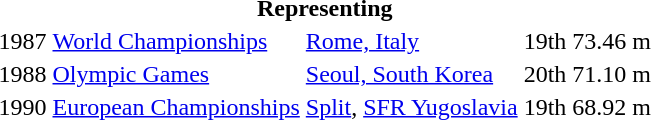<table>
<tr>
<th colspan="5">Representing </th>
</tr>
<tr>
<td>1987</td>
<td><a href='#'>World Championships</a></td>
<td><a href='#'>Rome, Italy</a></td>
<td>19th</td>
<td>73.46 m</td>
</tr>
<tr>
<td>1988</td>
<td><a href='#'>Olympic Games</a></td>
<td><a href='#'>Seoul, South Korea</a></td>
<td>20th</td>
<td>71.10 m</td>
</tr>
<tr>
<td>1990</td>
<td><a href='#'>European Championships</a></td>
<td><a href='#'>Split</a>, <a href='#'>SFR Yugoslavia</a></td>
<td>19th</td>
<td>68.92 m</td>
</tr>
</table>
